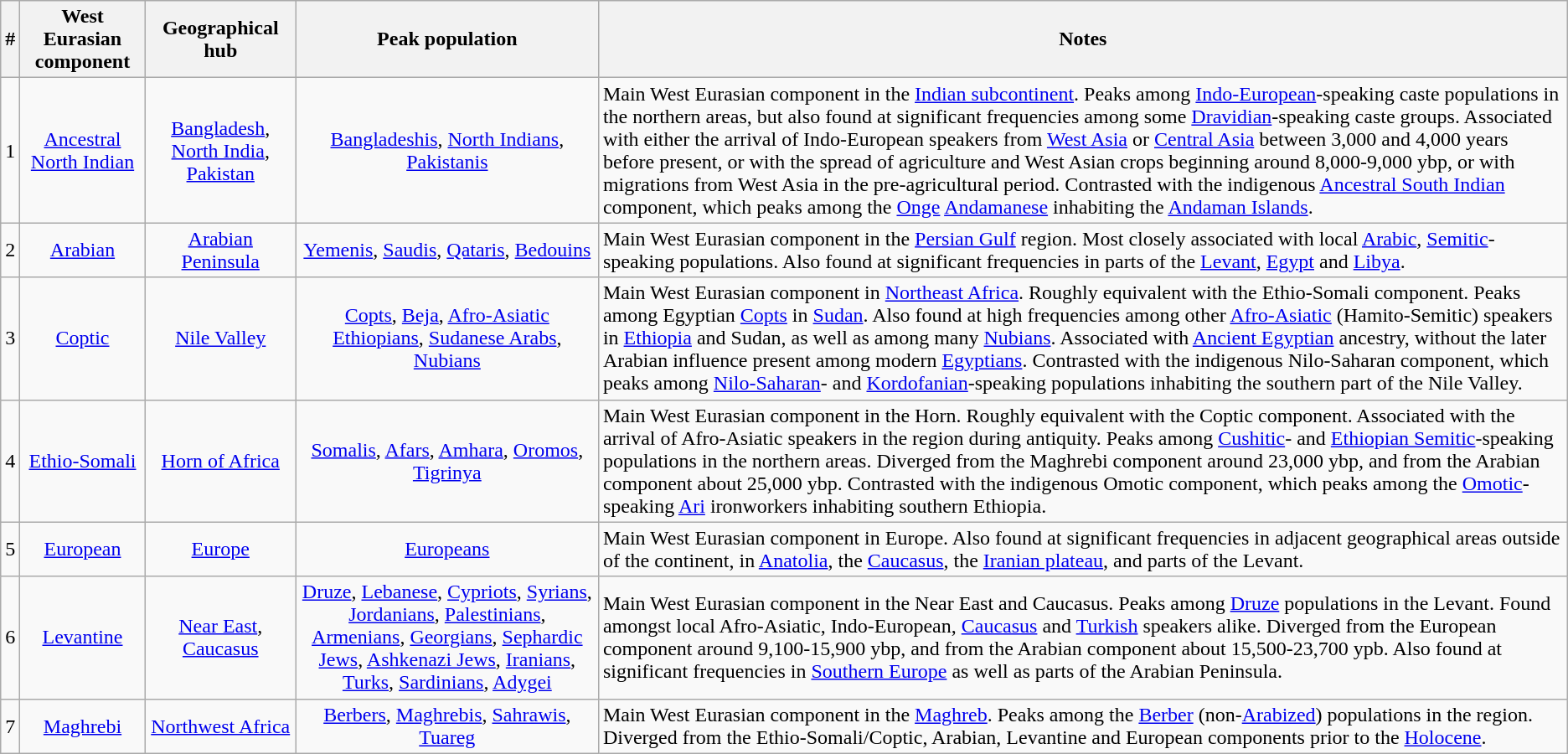<table class="wikitable sortable">
<tr align=center>
<th>#</th>
<th>West Eurasian component</th>
<th>Geographical hub</th>
<th>Peak population</th>
<th>Notes</th>
</tr>
<tr>
<td align=center>1</td>
<td align=center><a href='#'>Ancestral North Indian</a></td>
<td align=center><a href='#'>Bangladesh</a>, <a href='#'>North India</a>, <a href='#'>Pakistan</a></td>
<td align=center><a href='#'>Bangladeshis</a>, <a href='#'>North Indians</a>, <a href='#'>Pakistanis</a></td>
<td>Main West Eurasian component in the <a href='#'>Indian subcontinent</a>. Peaks among <a href='#'>Indo-European</a>-speaking caste populations in the northern areas, but also found at significant frequencies among some <a href='#'>Dravidian</a>-speaking caste groups. Associated with either the arrival of Indo-European speakers from <a href='#'>West Asia</a> or <a href='#'>Central Asia</a> between 3,000 and 4,000 years before present, or with the spread of agriculture and West Asian crops beginning around 8,000-9,000 ybp, or with migrations from West Asia in the pre-agricultural period. Contrasted with the indigenous <a href='#'>Ancestral South Indian</a> component, which peaks among the <a href='#'>Onge</a> <a href='#'>Andamanese</a> inhabiting the <a href='#'>Andaman Islands</a>.</td>
</tr>
<tr>
<td align=center>2</td>
<td align=center><a href='#'>Arabian</a></td>
<td align=center><a href='#'>Arabian Peninsula</a></td>
<td align=center><a href='#'>Yemenis</a>, <a href='#'>Saudis</a>, <a href='#'>Qataris</a>, <a href='#'>Bedouins</a></td>
<td>Main West Eurasian component in the <a href='#'>Persian Gulf</a> region. Most closely associated with local <a href='#'>Arabic</a>, <a href='#'>Semitic</a>-speaking populations. Also found at significant frequencies in parts of the <a href='#'>Levant</a>, <a href='#'>Egypt</a> and <a href='#'>Libya</a>.</td>
</tr>
<tr>
<td align=center>3</td>
<td align=center><a href='#'>Coptic</a></td>
<td align=center><a href='#'>Nile Valley</a></td>
<td align=center><a href='#'>Copts</a>, <a href='#'>Beja</a>, <a href='#'>Afro-Asiatic</a> <a href='#'>Ethiopians</a>, <a href='#'>Sudanese Arabs</a>, <a href='#'>Nubians</a></td>
<td>Main West Eurasian component in <a href='#'>Northeast Africa</a>. Roughly equivalent with the Ethio-Somali component. Peaks among Egyptian <a href='#'>Copts</a> in <a href='#'>Sudan</a>. Also found at high frequencies among other <a href='#'>Afro-Asiatic</a> (Hamito-Semitic) speakers in <a href='#'>Ethiopia</a> and Sudan, as well as among many <a href='#'>Nubians</a>. Associated with <a href='#'>Ancient Egyptian</a> ancestry, without the later Arabian influence present among modern <a href='#'>Egyptians</a>. Contrasted with the indigenous Nilo-Saharan component, which peaks among <a href='#'>Nilo-Saharan</a>- and <a href='#'>Kordofanian</a>-speaking populations inhabiting the southern part of the Nile Valley.</td>
</tr>
<tr>
<td align=center>4</td>
<td align=center><a href='#'>Ethio-Somali</a></td>
<td align=center><a href='#'>Horn of Africa</a></td>
<td align=center><a href='#'>Somalis</a>, <a href='#'>Afars</a>, <a href='#'>Amhara</a>, <a href='#'>Oromos</a>, <a href='#'>Tigrinya</a></td>
<td>Main West Eurasian component in the Horn. Roughly equivalent with the Coptic component. Associated with the arrival of Afro-Asiatic speakers in the region during antiquity. Peaks among <a href='#'>Cushitic</a>- and <a href='#'>Ethiopian Semitic</a>-speaking populations in the northern areas. Diverged from the Maghrebi component around 23,000 ybp, and from the Arabian component about 25,000 ybp. Contrasted with the indigenous Omotic component, which peaks among the <a href='#'>Omotic</a>-speaking <a href='#'>Ari</a> ironworkers inhabiting southern Ethiopia.</td>
</tr>
<tr>
<td align=center>5</td>
<td align=center><a href='#'>European</a></td>
<td align=center><a href='#'>Europe</a></td>
<td align=center><a href='#'>Europeans</a></td>
<td>Main West Eurasian component in Europe. Also found at significant frequencies in adjacent geographical areas outside of the continent, in <a href='#'>Anatolia</a>, the <a href='#'>Caucasus</a>, the <a href='#'>Iranian plateau</a>, and parts of the Levant.</td>
</tr>
<tr>
<td align=center>6</td>
<td align=center><a href='#'>Levantine</a></td>
<td align=center><a href='#'>Near East</a>, <a href='#'>Caucasus</a></td>
<td align=center><a href='#'>Druze</a>, <a href='#'>Lebanese</a>, <a href='#'>Cypriots</a>, <a href='#'>Syrians</a>, <a href='#'>Jordanians</a>, <a href='#'>Palestinians</a>, <a href='#'>Armenians</a>, <a href='#'>Georgians</a>, <a href='#'>Sephardic Jews</a>, <a href='#'>Ashkenazi Jews</a>, <a href='#'>Iranians</a>, <a href='#'>Turks</a>, <a href='#'>Sardinians</a>, <a href='#'>Adygei</a></td>
<td>Main West Eurasian component in the Near East and Caucasus. Peaks among <a href='#'>Druze</a> populations in the Levant. Found amongst local Afro-Asiatic, Indo-European, <a href='#'>Caucasus</a> and <a href='#'>Turkish</a> speakers alike. Diverged from the European component around 9,100-15,900 ybp, and from the Arabian component about 15,500-23,700 ypb. Also found at significant frequencies in <a href='#'>Southern Europe</a> as well as parts of the Arabian Peninsula.</td>
</tr>
<tr>
<td align=center>7</td>
<td align=center><a href='#'>Maghrebi</a></td>
<td align=center><a href='#'>Northwest Africa</a></td>
<td align=center><a href='#'>Berbers</a>, <a href='#'>Maghrebis</a>, <a href='#'>Sahrawis</a>, <a href='#'>Tuareg</a></td>
<td>Main West Eurasian component in the <a href='#'>Maghreb</a>. Peaks among the <a href='#'>Berber</a> (non-<a href='#'>Arabized</a>) populations in the region. Diverged from the Ethio-Somali/Coptic, Arabian, Levantine and European components prior to the <a href='#'>Holocene</a>.</td>
</tr>
</table>
